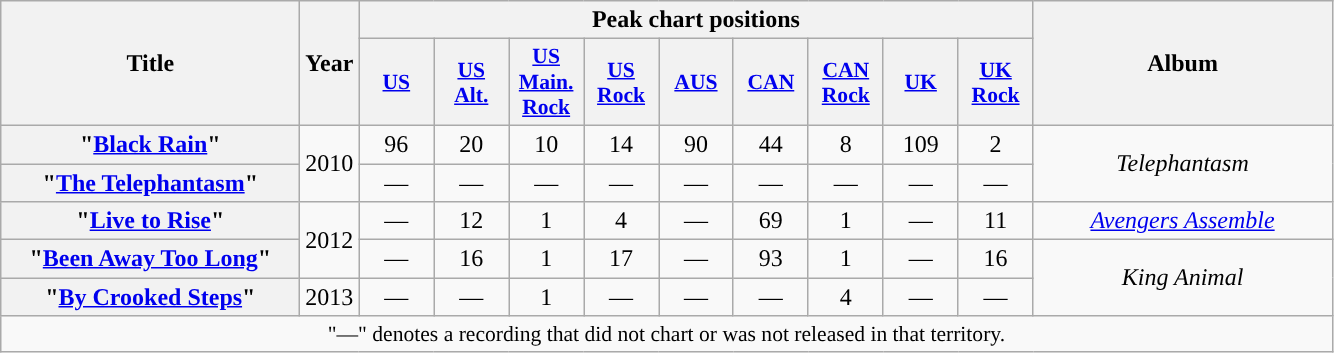<table class="wikitable plainrowheaders" style="text-align:center;">
<tr>
<th scope="col" rowspan="2" style="width:12em;">Title</th>
<th scope="col" rowspan="2">Year</th>
<th scope="col" colspan="9">Peak chart positions</th>
<th scope="col" rowspan="2" style="width:12em;">Album</th>
</tr>
<tr>
<th scope="col" style="width:3em;font-size:90%;"><a href='#'>US</a><br></th>
<th scope="col" style="width:3em;font-size:90%;"><a href='#'>US<br>Alt.</a><br></th>
<th scope="col" style="width:3em;font-size:90%;"><a href='#'>US<br>Main. Rock</a><br></th>
<th scope="col" style="width:3em;font-size:90%;"><a href='#'>US<br>Rock</a><br></th>
<th scope="col" style="width:3em;font-size:90%;"><a href='#'>AUS</a><br></th>
<th scope="col" style="width:3em;font-size:90%;"><a href='#'>CAN</a><br></th>
<th scope="col" style="width:3em;font-size:90%;"><a href='#'>CAN<br>Rock</a><br></th>
<th scope="col" style="width:3em;font-size:90%;"><a href='#'>UK</a><br></th>
<th scope="col" style="width:3em;font-size:90%;"><a href='#'>UK<br>Rock</a><br></th>
</tr>
<tr>
<th scope="row">"<a href='#'>Black Rain</a>"</th>
<td rowspan="2">2010</td>
<td>96</td>
<td>20</td>
<td>10</td>
<td>14</td>
<td>90</td>
<td>44</td>
<td>8</td>
<td>109</td>
<td>2</td>
<td rowspan="2"><em>Telephantasm</em></td>
</tr>
<tr>
<th scope="row">"<a href='#'>The Telephantasm</a>"</th>
<td>—</td>
<td>—</td>
<td>—</td>
<td>—</td>
<td>—</td>
<td>—</td>
<td>—</td>
<td>—</td>
<td>—</td>
</tr>
<tr>
<th scope="row">"<a href='#'>Live to Rise</a>"</th>
<td rowspan="2">2012</td>
<td>—</td>
<td>12</td>
<td>1</td>
<td>4</td>
<td>—</td>
<td>69</td>
<td>1</td>
<td>—</td>
<td>11</td>
<td><em><a href='#'>Avengers Assemble</a></em></td>
</tr>
<tr>
<th scope="row">"<a href='#'>Been Away Too Long</a>"</th>
<td>—</td>
<td>16</td>
<td>1</td>
<td>17</td>
<td>—</td>
<td>93</td>
<td>1</td>
<td>—</td>
<td>16</td>
<td rowspan="2"><em>King Animal</em></td>
</tr>
<tr>
<th scope="row">"<a href='#'>By Crooked Steps</a>"</th>
<td>2013</td>
<td>—</td>
<td>—</td>
<td>1</td>
<td>—</td>
<td>—</td>
<td>—</td>
<td>4</td>
<td>—</td>
<td>—</td>
</tr>
<tr>
<td colspan="16" style="font-size:90%">"—" denotes a recording that did not chart or was not released in that territory.</td>
</tr>
</table>
